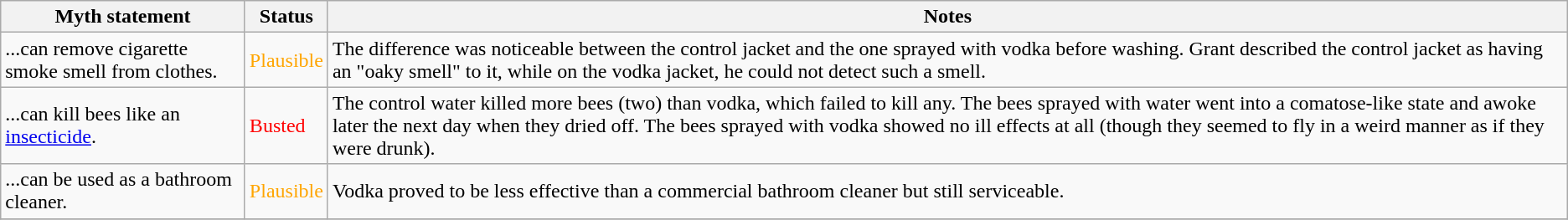<table class="wikitable plainrowheaders">
<tr>
<th>Myth statement</th>
<th>Status</th>
<th>Notes</th>
</tr>
<tr>
<td>...can remove cigarette smoke smell from clothes.</td>
<td style="color:orange">Plausible</td>
<td>The difference was noticeable between the control jacket and the one sprayed with vodka before washing. Grant described the control jacket as having an "oaky smell" to it, while on the vodka jacket, he could not detect such a smell.</td>
</tr>
<tr>
<td>...can kill bees like an <a href='#'>insecticide</a>.</td>
<td style="color:red">Busted</td>
<td>The control water killed more bees (two) than vodka, which failed to kill any. The bees sprayed with water went into a comatose-like state and awoke later the next day when they dried off. The bees sprayed with vodka showed no ill effects at all (though they seemed to fly in a weird manner as if they were drunk).</td>
</tr>
<tr>
<td>...can be used as a bathroom cleaner.</td>
<td style="color:orange">Plausible</td>
<td>Vodka proved to be less effective than a commercial bathroom cleaner but still serviceable.</td>
</tr>
<tr>
</tr>
</table>
